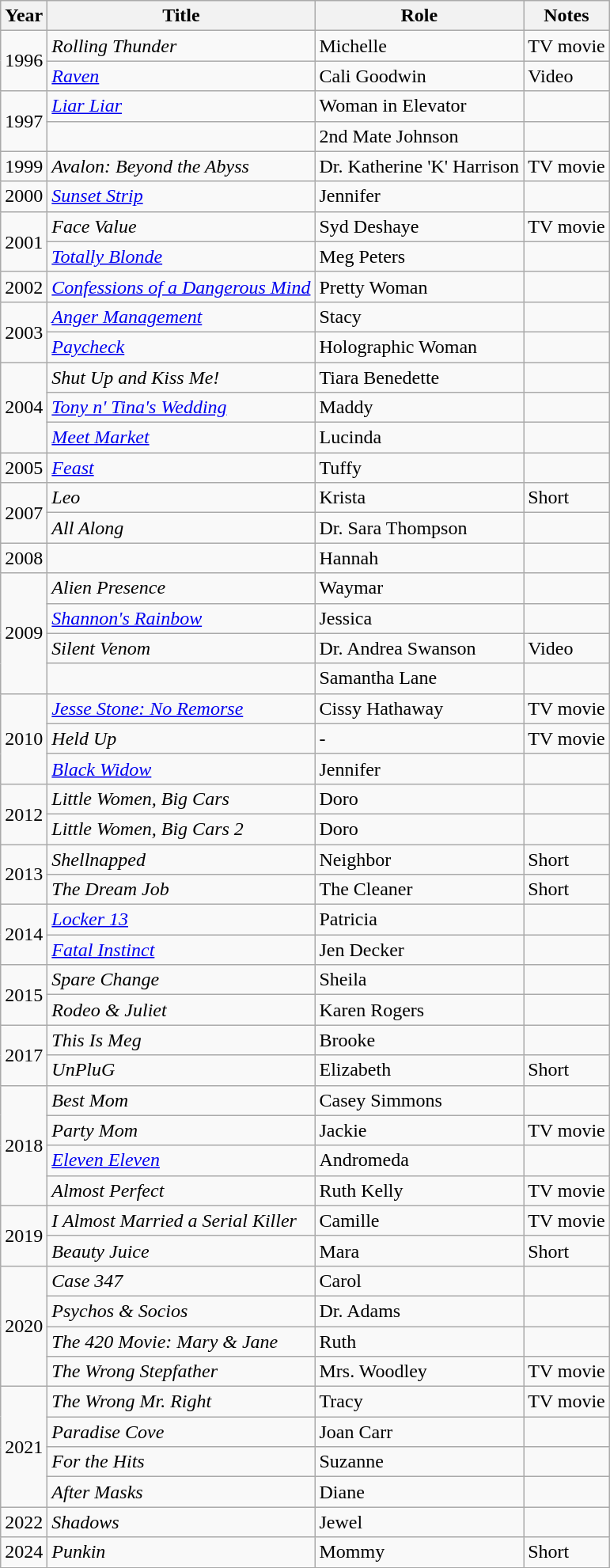<table class="wikitable sortable">
<tr>
<th>Year</th>
<th>Title</th>
<th>Role</th>
<th>Notes</th>
</tr>
<tr>
<td rowspan=2>1996</td>
<td><em>Rolling Thunder</em></td>
<td>Michelle</td>
<td>TV movie</td>
</tr>
<tr>
<td><em><a href='#'>Raven</a></em></td>
<td>Cali Goodwin</td>
<td>Video</td>
</tr>
<tr>
<td rowspan=2>1997</td>
<td><em><a href='#'>Liar Liar</a></em></td>
<td>Woman in Elevator</td>
<td></td>
</tr>
<tr>
<td><em></em></td>
<td>2nd Mate Johnson</td>
<td></td>
</tr>
<tr>
<td>1999</td>
<td><em>Avalon: Beyond the Abyss</em></td>
<td>Dr. Katherine 'K' Harrison</td>
<td>TV movie</td>
</tr>
<tr>
<td>2000</td>
<td><em><a href='#'>Sunset Strip</a></em></td>
<td>Jennifer</td>
<td></td>
</tr>
<tr>
<td rowspan=2>2001</td>
<td><em>Face Value</em></td>
<td>Syd Deshaye</td>
<td>TV movie</td>
</tr>
<tr>
<td><em><a href='#'>Totally Blonde</a></em></td>
<td>Meg Peters</td>
<td></td>
</tr>
<tr>
<td>2002</td>
<td><em><a href='#'>Confessions of a Dangerous Mind</a></em></td>
<td>Pretty Woman</td>
<td></td>
</tr>
<tr>
<td rowspan=2>2003</td>
<td><em><a href='#'>Anger Management</a></em></td>
<td>Stacy</td>
<td></td>
</tr>
<tr>
<td><em><a href='#'>Paycheck</a></em></td>
<td>Holographic Woman</td>
<td></td>
</tr>
<tr>
<td rowspan=3>2004</td>
<td><em>Shut Up and Kiss Me!</em></td>
<td>Tiara Benedette</td>
<td></td>
</tr>
<tr>
<td><em><a href='#'>Tony n' Tina's Wedding</a></em></td>
<td>Maddy</td>
<td></td>
</tr>
<tr>
<td><em><a href='#'>Meet Market</a></em></td>
<td>Lucinda</td>
<td></td>
</tr>
<tr>
<td>2005</td>
<td><em><a href='#'>Feast</a></em></td>
<td>Tuffy</td>
<td></td>
</tr>
<tr>
<td rowspan=2>2007</td>
<td><em>Leo</em></td>
<td>Krista</td>
<td>Short</td>
</tr>
<tr>
<td><em>All Along</em></td>
<td>Dr. Sara Thompson</td>
<td></td>
</tr>
<tr>
<td>2008</td>
<td><em></em></td>
<td>Hannah</td>
<td></td>
</tr>
<tr>
<td rowspan=4>2009</td>
<td><em>Alien Presence</em></td>
<td>Waymar</td>
<td></td>
</tr>
<tr>
<td><em><a href='#'>Shannon's Rainbow</a></em></td>
<td>Jessica</td>
<td></td>
</tr>
<tr>
<td><em>Silent Venom</em></td>
<td>Dr. Andrea Swanson</td>
<td>Video</td>
</tr>
<tr>
<td><em></em></td>
<td>Samantha Lane</td>
<td></td>
</tr>
<tr>
<td rowspan=3>2010</td>
<td><em><a href='#'>Jesse Stone: No Remorse</a></em></td>
<td>Cissy Hathaway</td>
<td>TV movie</td>
</tr>
<tr>
<td><em>Held Up</em></td>
<td>-</td>
<td>TV movie</td>
</tr>
<tr>
<td><em><a href='#'>Black Widow</a></em></td>
<td>Jennifer</td>
<td></td>
</tr>
<tr>
<td rowspan=2>2012</td>
<td><em>Little Women, Big Cars</em></td>
<td>Doro</td>
<td></td>
</tr>
<tr>
<td><em>Little Women, Big Cars 2</em></td>
<td>Doro</td>
<td></td>
</tr>
<tr>
<td rowspan=2>2013</td>
<td><em>Shellnapped</em></td>
<td>Neighbor</td>
<td>Short</td>
</tr>
<tr>
<td><em>The Dream Job</em></td>
<td>The Cleaner</td>
<td>Short</td>
</tr>
<tr>
<td rowspan=2>2014</td>
<td><em><a href='#'>Locker 13</a></em></td>
<td>Patricia</td>
<td></td>
</tr>
<tr>
<td><em><a href='#'>Fatal Instinct</a></em></td>
<td>Jen Decker</td>
<td></td>
</tr>
<tr>
<td rowspan=2>2015</td>
<td><em>Spare Change</em></td>
<td>Sheila</td>
<td></td>
</tr>
<tr>
<td><em>Rodeo & Juliet</em></td>
<td>Karen Rogers</td>
<td></td>
</tr>
<tr>
<td rowspan=2>2017</td>
<td><em>This Is Meg</em></td>
<td>Brooke</td>
<td></td>
</tr>
<tr>
<td><em>UnPluG</em></td>
<td>Elizabeth</td>
<td>Short</td>
</tr>
<tr>
<td rowspan=4>2018</td>
<td><em>Best Mom</em></td>
<td>Casey Simmons</td>
<td></td>
</tr>
<tr>
<td><em>Party Mom</em> </td>
<td>Jackie</td>
<td>TV movie</td>
</tr>
<tr>
<td><em><a href='#'>Eleven Eleven</a></em></td>
<td>Andromeda</td>
<td></td>
</tr>
<tr>
<td><em>Almost Perfect</em></td>
<td>Ruth Kelly</td>
<td>TV movie</td>
</tr>
<tr>
<td rowspan=2>2019</td>
<td><em>I Almost Married a Serial Killer</em></td>
<td>Camille</td>
<td>TV movie</td>
</tr>
<tr>
<td><em>Beauty Juice</em></td>
<td>Mara</td>
<td>Short</td>
</tr>
<tr>
<td rowspan=4>2020</td>
<td><em>Case 347</em></td>
<td>Carol</td>
<td></td>
</tr>
<tr>
<td><em>Psychos & Socios</em></td>
<td>Dr. Adams</td>
<td></td>
</tr>
<tr>
<td><em>The 420 Movie: Mary & Jane</em></td>
<td>Ruth</td>
<td></td>
</tr>
<tr>
<td><em>The Wrong Stepfather</em></td>
<td>Mrs. Woodley</td>
<td>TV movie</td>
</tr>
<tr>
<td rowspan=4>2021</td>
<td><em>The Wrong Mr. Right</em></td>
<td>Tracy</td>
<td>TV movie</td>
</tr>
<tr>
<td><em>Paradise Cove</em></td>
<td>Joan Carr</td>
<td></td>
</tr>
<tr>
<td><em>For the Hits</em></td>
<td>Suzanne</td>
<td></td>
</tr>
<tr>
<td><em>After Masks</em></td>
<td>Diane</td>
<td></td>
</tr>
<tr>
<td>2022</td>
<td><em>Shadows</em></td>
<td>Jewel</td>
<td></td>
</tr>
<tr>
<td>2024</td>
<td><em>Punkin</em></td>
<td>Mommy</td>
<td>Short</td>
</tr>
</table>
